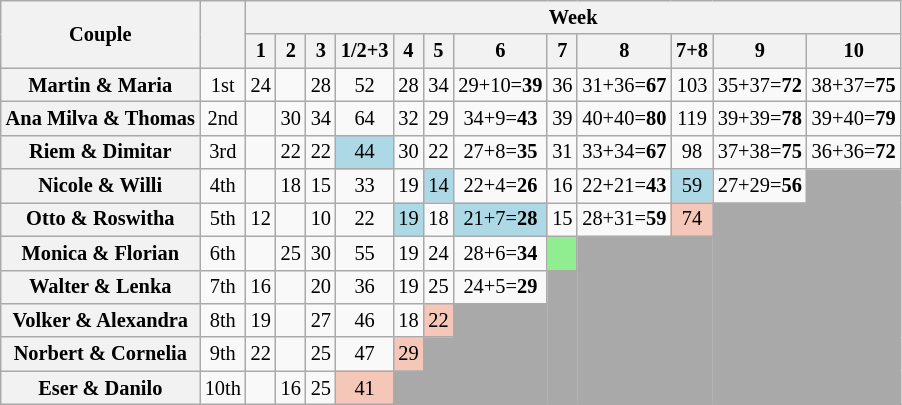<table class="wikitable sortable" style="text-align:center; font-size:85%">
<tr>
<th rowspan="2" scope="col" style="text-align:center; ">Couple</th>
<th rowspan="2" scope="col" style="text-align:center; "></th>
<th colspan="12" style="text-align:center; ">Week</th>
</tr>
<tr>
<th scope="col">1</th>
<th scope="col">2</th>
<th scope="col">3</th>
<th scope="col">1/2+3</th>
<th scope="col">4</th>
<th scope="col">5</th>
<th scope="col">6</th>
<th scope="col">7</th>
<th scope="col">8</th>
<th scope="col">7+8</th>
<th scope="col">9</th>
<th scope="col">10</th>
</tr>
<tr>
<th scope="row">Martin & Maria</th>
<td>1st</td>
<td>24</td>
<td></td>
<td>28</td>
<td>52</td>
<td>28</td>
<td>34</td>
<td>29+10=<strong>39</strong></td>
<td>36</td>
<td>31+36=<strong>67</strong></td>
<td>103</td>
<td>35+37=<strong>72</strong></td>
<td>38+37=<strong>75</strong></td>
</tr>
<tr>
<th scope="row">Ana Milva & Thomas</th>
<td>2nd</td>
<td></td>
<td>30</td>
<td>34</td>
<td>64</td>
<td>32</td>
<td>29</td>
<td>34+9=<strong>43</strong></td>
<td>39</td>
<td>40+40=<strong>80</strong></td>
<td>119</td>
<td>39+39=<strong>78</strong></td>
<td>39+40=<strong>79</strong></td>
</tr>
<tr>
<th scope="row">Riem & Dimitar</th>
<td>3rd</td>
<td></td>
<td>22</td>
<td>22</td>
<td bgcolor="lightblue">44</td>
<td>30</td>
<td>22</td>
<td>27+8=<strong>35</strong></td>
<td>31</td>
<td>33+34=<strong>67</strong></td>
<td>98</td>
<td>37+38=<strong>75</strong></td>
<td>36+36=<strong>72</strong></td>
</tr>
<tr>
<th scope="row">Nicole & Willi</th>
<td>4th</td>
<td></td>
<td>18</td>
<td>15</td>
<td>33</td>
<td>19</td>
<td bgcolor="lightblue">14</td>
<td>22+4=<strong>26</strong></td>
<td>16</td>
<td>22+21=<strong>43</strong></td>
<td bgcolor="lightblue">59</td>
<td>27+29=<strong>56</strong></td>
<td rowspan="7" bgcolor="darkgray"></td>
</tr>
<tr>
<th scope="row">Otto & Roswitha</th>
<td>5th</td>
<td>12</td>
<td></td>
<td>10</td>
<td>22</td>
<td bgcolor="lightblue">19</td>
<td>18</td>
<td bgcolor="lightblue" >21+7=<strong>28</strong></td>
<td>15</td>
<td>28+31=<strong>59</strong></td>
<td bgcolor="f4c7b8">74</td>
<td rowspan="6" bgcolor="darkgray"></td>
</tr>
<tr>
<th scope="row">Monica & Florian</th>
<td>6th</td>
<td></td>
<td>25</td>
<td>30</td>
<td>55</td>
<td>19</td>
<td>24</td>
<td>28+6=<strong>34</strong></td>
<td bgcolor="lightgreen"></td>
<td colspan="2" rowspan="5" bgcolor="darkgray"></td>
</tr>
<tr>
<th scope="row">Walter & Lenka</th>
<td>7th</td>
<td>16</td>
<td></td>
<td>20</td>
<td>36</td>
<td>19</td>
<td>25</td>
<td>24+5=<strong>29</strong></td>
<td rowspan="4" bgcolor="darkgray"></td>
</tr>
<tr>
<th scope="row">Volker & Alexandra</th>
<td>8th</td>
<td>19</td>
<td></td>
<td>27</td>
<td>46</td>
<td>18</td>
<td bgcolor="f4c7b8">22</td>
<td rowspan="3" bgcolor="darkgray"></td>
</tr>
<tr>
<th scope="row">Norbert & Cornelia</th>
<td>9th</td>
<td>22</td>
<td></td>
<td>25</td>
<td>47</td>
<td bgcolor="f4c7b8">29</td>
<td rowspan="2" bgcolor="darkgray"></td>
</tr>
<tr>
<th scope="row">Eser & Danilo</th>
<td>10th</td>
<td></td>
<td>16</td>
<td>25</td>
<td bgcolor="f4c7b8">41</td>
<td bgcolor="darkgray"></td>
</tr>
</table>
